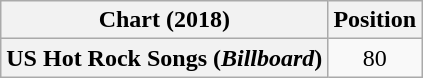<table class="wikitable plainrowheaders" style="text-align:center">
<tr>
<th>Chart (2018)</th>
<th>Position</th>
</tr>
<tr>
<th scope="row">US Hot Rock Songs (<em>Billboard</em>)</th>
<td>80</td>
</tr>
</table>
